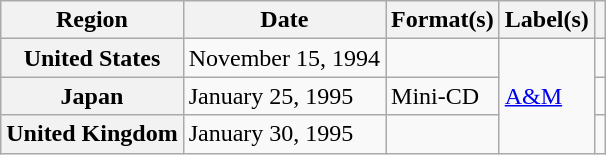<table class="wikitable plainrowheaders">
<tr>
<th scope="col">Region</th>
<th scope="col">Date</th>
<th scope="col">Format(s)</th>
<th scope="col">Label(s)</th>
<th scope="col"></th>
</tr>
<tr>
<th scope="row">United States</th>
<td>November 15, 1994</td>
<td></td>
<td rowspan="3"><a href='#'>A&M</a></td>
<td></td>
</tr>
<tr>
<th scope="row">Japan</th>
<td>January 25, 1995</td>
<td>Mini-CD</td>
<td></td>
</tr>
<tr>
<th scope="row">United Kingdom</th>
<td>January 30, 1995</td>
<td></td>
<td></td>
</tr>
</table>
